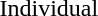<table>
<tr>
<td>Individual</td>
<td></td>
<td></td>
<td></td>
</tr>
</table>
